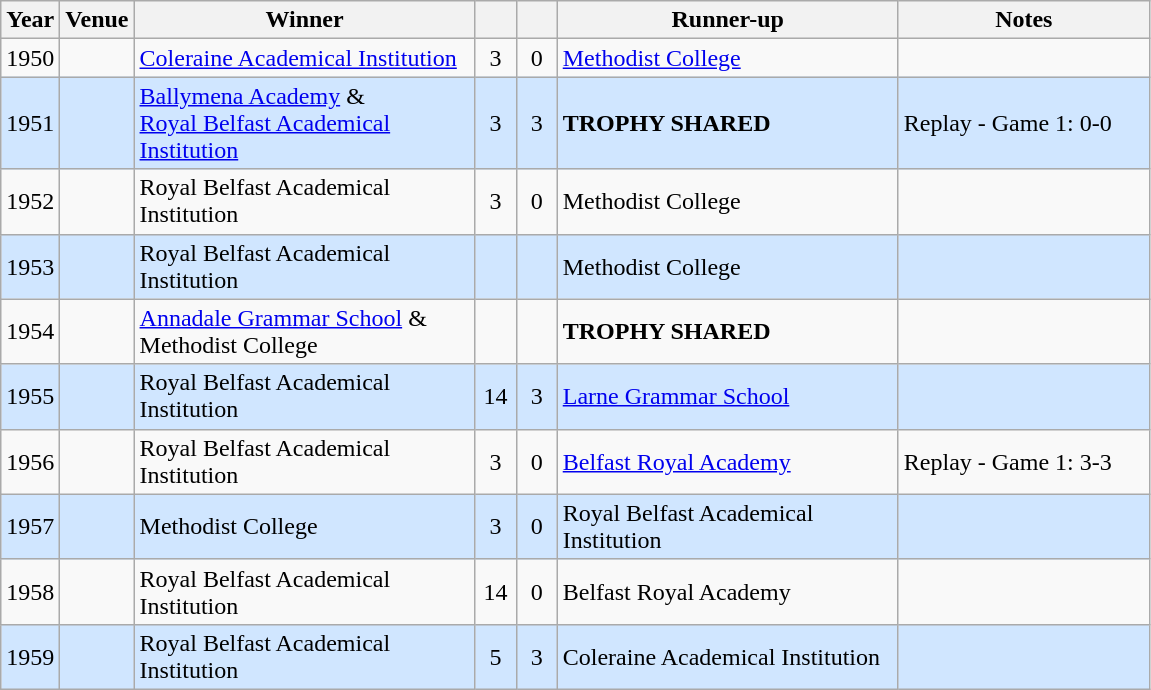<table class="wikitable">
<tr>
<th>Year</th>
<th>Venue</th>
<th>Winner</th>
<th></th>
<th></th>
<th>Runner-up</th>
<th>Notes</th>
</tr>
<tr>
<td align="center">1950</td>
<td></td>
<td width=220><a href='#'>Coleraine Academical Institution</a></td>
<td width=20 align="center">3</td>
<td width=20 align="center">0</td>
<td width=220><a href='#'>Methodist College</a></td>
<td width=160></td>
</tr>
<tr style="background: #D0E6FF;">
<td align="center">1951</td>
<td></td>
<td><a href='#'>Ballymena Academy</a> &<br><a href='#'>Royal Belfast Academical Institution</a></td>
<td align="center">3</td>
<td align="center">3</td>
<td><strong>TROPHY SHARED</strong></td>
<td>Replay - Game 1: 0-0</td>
</tr>
<tr>
<td align="center">1952</td>
<td></td>
<td>Royal Belfast Academical Institution</td>
<td align="center">3</td>
<td align="center">0</td>
<td>Methodist College</td>
<td></td>
</tr>
<tr style="background: #D0E6FF;">
<td align="center">1953</td>
<td></td>
<td>Royal Belfast Academical Institution</td>
<td></td>
<td></td>
<td>Methodist College</td>
<td></td>
</tr>
<tr>
<td align="center">1954</td>
<td></td>
<td><a href='#'>Annadale Grammar School</a> &<br> Methodist College</td>
<td></td>
<td></td>
<td><strong>TROPHY SHARED</strong></td>
<td></td>
</tr>
<tr style="background: #D0E6FF;">
<td align="center">1955</td>
<td></td>
<td>Royal Belfast Academical Institution</td>
<td align="center">14</td>
<td align="center">3</td>
<td><a href='#'>Larne Grammar School</a></td>
<td></td>
</tr>
<tr>
<td align="center">1956</td>
<td></td>
<td>Royal Belfast Academical Institution</td>
<td align="center">3</td>
<td align="center">0</td>
<td><a href='#'>Belfast Royal Academy</a></td>
<td>Replay - Game 1: 3-3</td>
</tr>
<tr style="background: #D0E6FF;">
<td align="center">1957</td>
<td></td>
<td>Methodist College</td>
<td align="center">3</td>
<td align="center">0</td>
<td>Royal Belfast Academical Institution</td>
<td></td>
</tr>
<tr>
<td align="center">1958</td>
<td></td>
<td>Royal Belfast Academical Institution</td>
<td align="center">14</td>
<td align="center">0</td>
<td>Belfast Royal Academy</td>
<td></td>
</tr>
<tr style="background: #D0E6FF;">
<td align="center">1959</td>
<td></td>
<td>Royal Belfast Academical Institution</td>
<td align="center">5</td>
<td align="center">3</td>
<td>Coleraine Academical Institution</td>
<td></td>
</tr>
</table>
